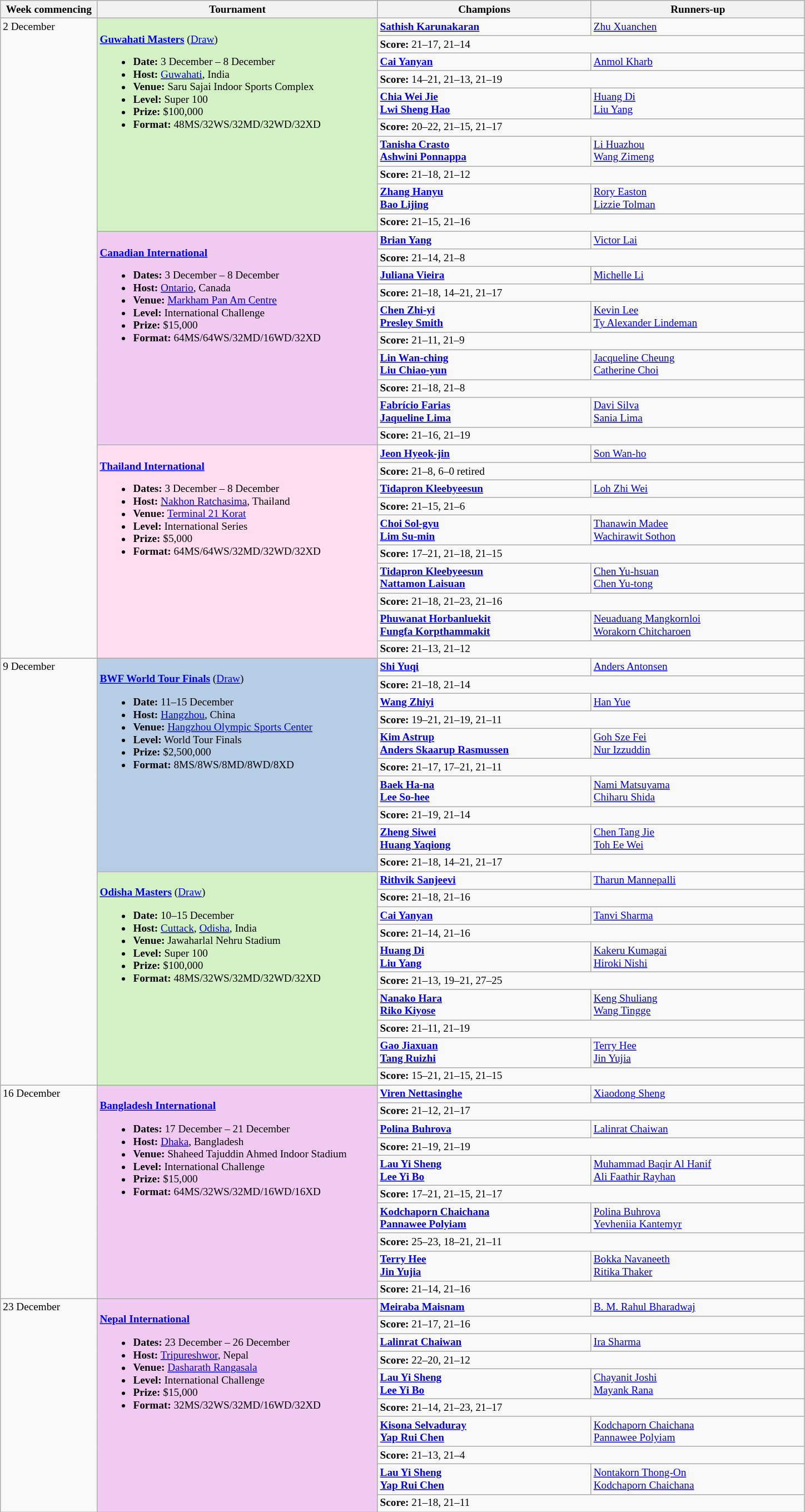<table class="wikitable" style="font-size:80%">
<tr>
<th width="110">Week commencing</th>
<th width="330">Tournament</th>
<th width="250">Champions</th>
<th width="250">Runners-up</th>
</tr>
<tr valign="top">
<td rowspan="30">2 December</td>
<td bgcolor="#D4F1C5" rowspan="10"><br><strong><a href='#'>Guwahati Masters</a></strong> (<a href='#'>Draw</a>)<ul><li><strong>Date:</strong> 3 December – 8 December</li><li><strong>Host:</strong> <a href='#'>Guwahati</a>, India</li><li><strong>Venue:</strong> Saru Sajai Indoor Sports Complex</li><li><strong>Level:</strong> Super 100</li><li><strong>Prize:</strong> $100,000</li><li><strong>Format:</strong> 48MS/32WS/32MD/32WD/32XD</li></ul></td>
<td><strong> <a href='#'>Sathish Karunakaran</a></strong></td>
<td> <a href='#'>Zhu Xuanchen</a></td>
</tr>
<tr>
<td colspan="2"><strong>Score:</strong> 21–17, 21–14</td>
</tr>
<tr valign="top">
<td><strong> <a href='#'>Cai Yanyan</a></strong></td>
<td> <a href='#'>Anmol Kharb</a></td>
</tr>
<tr>
<td colspan="2"><strong>Score:</strong> 14–21, 21–13, 21–19</td>
</tr>
<tr valign="top">
<td><strong> <a href='#'>Chia Wei Jie</a><br> <a href='#'>Lwi Sheng Hao</a></strong></td>
<td> <a href='#'>Huang Di</a><br> <a href='#'>Liu Yang</a></td>
</tr>
<tr>
<td colspan="2"><strong>Score:</strong> 20–22, 21–15, 21–17</td>
</tr>
<tr valign="top">
<td><strong> <a href='#'>Tanisha Crasto</a><br> <a href='#'>Ashwini Ponnappa</a></strong></td>
<td> <a href='#'>Li Huazhou</a><br> <a href='#'>Wang Zimeng</a></td>
</tr>
<tr>
<td colspan="2"><strong>Score:</strong> 21–18, 21–12</td>
</tr>
<tr valign="top">
<td><strong> <a href='#'>Zhang Hanyu</a><br> <a href='#'>Bao Lijing</a></strong></td>
<td> <a href='#'>Rory Easton</a><br> <a href='#'>Lizzie Tolman</a></td>
</tr>
<tr>
<td colspan="2"><strong>Score:</strong> 21–15, 21–16</td>
</tr>
<tr valign="top">
<td bgcolor="#F0CAF0" rowspan="10"><br><strong><a href='#'> Canadian International</a></strong><ul><li><strong>Dates:</strong> 3 December – 8 December</li><li><strong>Host:</strong> <a href='#'>Ontario</a>, Canada</li><li><strong>Venue:</strong> <a href='#'>Markham Pan Am Centre</a></li><li><strong>Level:</strong> International Challenge</li><li><strong>Prize:</strong> $15,000</li><li><strong>Format:</strong> 64MS/64WS/32MD/16WD/32XD</li></ul></td>
<td><strong> <a href='#'>Brian Yang</a></strong></td>
<td> <a href='#'>Victor Lai</a></td>
</tr>
<tr>
<td colspan="2"><strong>Score:</strong> 21–14, 21–8</td>
</tr>
<tr valign="top">
<td><strong> <a href='#'>Juliana Vieira</a></strong></td>
<td> <a href='#'>Michelle Li</a></td>
</tr>
<tr>
<td colspan="2"><strong>Score:</strong> 21–18, 14–21, 21–17</td>
</tr>
<tr valign="top">
<td><strong> <a href='#'>Chen Zhi-yi</a><br> <a href='#'>Presley Smith</a></strong></td>
<td> <a href='#'>Kevin Lee</a><br> <a href='#'>Ty Alexander Lindeman</a></td>
</tr>
<tr>
<td colspan="2"><strong>Score:</strong> 21–11, 21–9</td>
</tr>
<tr valign="top">
<td><strong> <a href='#'>Lin Wan-ching</a><br> <a href='#'>Liu Chiao-yun</a></strong></td>
<td> <a href='#'>Jacqueline Cheung</a><br> <a href='#'>Catherine Choi</a></td>
</tr>
<tr>
<td colspan="2"><strong>Score:</strong> 21–18, 21–8</td>
</tr>
<tr valign="top">
<td><strong> <a href='#'>Fabrício Farias</a><br> <a href='#'>Jaqueline Lima</a></strong></td>
<td> <a href='#'>Davi Silva</a><br> <a href='#'>Sania Lima</a></td>
</tr>
<tr>
<td colspan="2"><strong>Score:</strong> 21–16, 21–19</td>
</tr>
<tr valign="top">
<td bgcolor="#FFDDF1" rowspan="10"><br><strong><a href='#'>Thailand International</a></strong><ul><li><strong>Dates:</strong> 3 December – 8 December</li><li><strong>Host:</strong> <a href='#'>Nakhon Ratchasima</a>, Thailand</li><li><strong>Venue:</strong> <a href='#'>Terminal 21 Korat</a></li><li><strong>Level:</strong> International Series</li><li><strong>Prize:</strong> $5,000</li><li><strong>Format:</strong> 64MS/64WS/32MD/32WD/32XD</li></ul></td>
<td><strong> <a href='#'>Jeon Hyeok-jin</a></strong></td>
<td> <a href='#'>Son Wan-ho</a></td>
</tr>
<tr>
<td colspan="2"><strong>Score:</strong> 21–8, 6–0 retired</td>
</tr>
<tr valign="top">
<td><strong> <a href='#'>Tidapron Kleebyeesun</a></strong></td>
<td> <a href='#'>Loh Zhi Wei</a></td>
</tr>
<tr>
<td colspan="2"><strong>Score:</strong> 21–15, 21–6</td>
</tr>
<tr valign="top">
<td><strong> <a href='#'>Choi Sol-gyu</a><br> <a href='#'>Lim Su-min</a></strong></td>
<td> <a href='#'>Thanawin Madee</a><br> <a href='#'>Wachirawit Sothon</a></td>
</tr>
<tr>
<td colspan="2"><strong>Score:</strong> 17–21, 21–18, 21–15</td>
</tr>
<tr valign="top">
<td><strong> <a href='#'>Tidapron Kleebyeesun</a><br> <a href='#'>Nattamon Laisuan</a></strong></td>
<td> <a href='#'>Chen Yu-hsuan</a><br> <a href='#'>Chen Yu-tong</a></td>
</tr>
<tr>
<td colspan="2"><strong>Score:</strong> 21–18, 21–23, 21–16</td>
</tr>
<tr valign="top">
<td><strong> <a href='#'>Phuwanat Horbanluekit</a><br> <a href='#'>Fungfa Korpthammakit</a></strong></td>
<td> <a href='#'>Neuaduang Mangkornloi</a><br> <a href='#'>Worakorn Chitcharoen</a></td>
</tr>
<tr>
<td colspan="2"><strong>Score:</strong> 21–13, 21–12</td>
</tr>
<tr valign="top">
<td rowspan="20">9 December</td>
<td bgcolor="#B6CDE5" rowspan="10"><br><strong><a href='#'>BWF World Tour Finals</a></strong> (<a href='#'>Draw</a>)<ul><li><strong>Date:</strong> 11–15 December</li><li><strong>Host:</strong> <a href='#'>Hangzhou</a>, China</li><li><strong>Venue:</strong> <a href='#'>Hangzhou Olympic Sports Center</a></li><li><strong>Level:</strong> World Tour Finals</li><li><strong>Prize:</strong> $2,500,000</li><li><strong>Format:</strong> 8MS/8WS/8MD/8WD/8XD</li></ul></td>
<td><strong> <a href='#'>Shi Yuqi</a></strong></td>
<td> <a href='#'>Anders Antonsen</a></td>
</tr>
<tr>
<td colspan="2"><strong>Score:</strong> 21–18, 21–14</td>
</tr>
<tr valign="top">
<td><strong> <a href='#'>Wang Zhiyi</a></strong></td>
<td> <a href='#'>Han Yue</a></td>
</tr>
<tr>
<td colspan="2"><strong>Score:</strong> 19–21, 21–19, 21–11</td>
</tr>
<tr valign="top">
<td><strong> <a href='#'>Kim Astrup</a><br> <a href='#'>Anders Skaarup Rasmussen</a></strong></td>
<td> <a href='#'>Goh Sze Fei</a><br> <a href='#'>Nur Izzuddin</a></td>
</tr>
<tr>
<td colspan="2"><strong>Score:</strong> 21–17, 17–21, 21–11</td>
</tr>
<tr valign="top">
<td><strong> <a href='#'>Baek Ha-na</a><br> <a href='#'>Lee So-hee</a></strong></td>
<td> <a href='#'>Nami Matsuyama</a><br> <a href='#'>Chiharu Shida</a></td>
</tr>
<tr>
<td colspan="2"><strong>Score:</strong> 21–19, 21–14</td>
</tr>
<tr valign="top">
<td><strong> <a href='#'>Zheng Siwei</a><br> <a href='#'>Huang Yaqiong</a></strong></td>
<td> <a href='#'>Chen Tang Jie</a><br> <a href='#'>Toh Ee Wei</a></td>
</tr>
<tr>
<td colspan="2"><strong>Score:</strong> 21–18, 14–21, 21–17</td>
</tr>
<tr valign="top">
<td bgcolor="#D4F1C5" rowspan="10"><br><strong><a href='#'>Odisha Masters</a></strong> (<a href='#'>Draw</a>)<ul><li><strong>Date:</strong> 10–15 December</li><li><strong>Host:</strong> <a href='#'>Cuttack</a>, <a href='#'>Odisha</a>, India</li><li><strong>Venue:</strong> Jawaharlal Nehru Stadium</li><li><strong>Level:</strong> Super 100</li><li><strong>Prize:</strong> $100,000</li><li><strong>Format:</strong> 48MS/32WS/32MD/32WD/32XD</li></ul></td>
<td><strong> <a href='#'>Rithvik Sanjeevi</a></strong></td>
<td> <a href='#'>Tharun Mannepalli</a></td>
</tr>
<tr>
<td colspan="2"><strong>Score:</strong> 21–18, 21–16</td>
</tr>
<tr valign="top">
<td><strong> <a href='#'>Cai Yanyan</a></strong></td>
<td> <a href='#'>Tanvi Sharma</a></td>
</tr>
<tr>
<td colspan="2"><strong>Score:</strong> 21–14, 21–16</td>
</tr>
<tr valign="top">
<td><strong> <a href='#'>Huang Di</a><br> <a href='#'>Liu Yang</a></strong></td>
<td> <a href='#'>Kakeru Kumagai</a><br> <a href='#'>Hiroki Nishi</a></td>
</tr>
<tr>
<td colspan="2"><strong>Score:</strong> 21–13, 19–21, 27–25</td>
</tr>
<tr valign="top">
<td><strong> <a href='#'>Nanako Hara</a><br> <a href='#'>Riko Kiyose</a></strong></td>
<td> <a href='#'>Keng Shuliang</a><br> <a href='#'>Wang Tingge</a></td>
</tr>
<tr>
<td colspan="2"><strong>Score:</strong> 21–11, 21–19</td>
</tr>
<tr valign="top">
<td><strong> <a href='#'>Gao Jiaxuan</a><br> <a href='#'>Tang Ruizhi</a></strong></td>
<td> <a href='#'>Terry Hee</a><br> <a href='#'>Jin Yujia</a></td>
</tr>
<tr>
<td colspan="2"><strong>Score:</strong> 15–21, 21–15, 21–15</td>
</tr>
<tr valign="top">
<td rowspan="10">16 December</td>
<td bgcolor="#F0CAF0" rowspan="10"><br><strong><a href='#'>Bangladesh International</a></strong><ul><li><strong>Dates:</strong> 17 December – 21 December</li><li><strong>Host:</strong> <a href='#'>Dhaka</a>, Bangladesh</li><li><strong>Venue:</strong> Shaheed Tajuddin Ahmed Indoor Stadium</li><li><strong>Level:</strong> International Challenge</li><li><strong>Prize:</strong> $15,000</li><li><strong>Format:</strong> 64MS/32WS/32MD/16WD/16XD</li></ul></td>
<td><strong> <a href='#'>Viren Nettasinghe</a></strong></td>
<td> <a href='#'>Xiaodong Sheng</a></td>
</tr>
<tr>
<td colspan="2"><strong>Score:</strong> 21–12, 21–17</td>
</tr>
<tr valign="top">
<td><strong> <a href='#'>Polina Buhrova</a></strong></td>
<td> <a href='#'>Lalinrat Chaiwan</a></td>
</tr>
<tr>
<td colspan="2"><strong>Score:</strong> 21–19, 21–19</td>
</tr>
<tr valign="top">
<td><strong> <a href='#'>Lau Yi Sheng</a><br> <a href='#'>Lee Yi Bo</a></strong></td>
<td> <a href='#'>Muhammad Baqir Al Hanif</a><br> <a href='#'>Ali Faathir Rayhan</a></td>
</tr>
<tr>
<td colspan="2"><strong>Score:</strong> 17–21, 21–15, 21–17</td>
</tr>
<tr valign="top">
<td><strong> <a href='#'>Kodchaporn Chaichana</a><br> <a href='#'>Pannawee Polyiam</a></strong></td>
<td> <a href='#'>Polina Buhrova</a><br> <a href='#'>Yevheniia Kantemyr</a></td>
</tr>
<tr>
<td colspan="2"><strong>Score:</strong> 25–23, 18–21, 21–11</td>
</tr>
<tr valign="top">
<td><strong> <a href='#'>Terry Hee</a><br> <a href='#'>Jin Yujia</a></strong></td>
<td> <a href='#'>Bokka Navaneeth</a><br> <a href='#'>Ritika Thaker</a></td>
</tr>
<tr>
<td colspan="2"><strong>Score:</strong> 21–14, 21–16</td>
</tr>
<tr valign="top">
<td rowspan="10">23 December</td>
<td bgcolor="#F0CAF0" rowspan="10"><br><strong><a href='#'>Nepal International</a></strong><ul><li><strong>Dates:</strong> 23 December – 26 December</li><li><strong>Host:</strong> <a href='#'>Tripureshwor</a>, Nepal</li><li><strong>Venue:</strong> <a href='#'>Dasharath Rangasala</a></li><li><strong>Level:</strong> International Challenge</li><li><strong>Prize:</strong> $15,000</li><li><strong>Format:</strong> 32MS/32WS/32MD/16WD/32XD</li></ul></td>
<td><strong> <a href='#'>Meiraba Maisnam</a></strong></td>
<td> <a href='#'>B. M. Rahul Bharadwaj</a></td>
</tr>
<tr>
<td colspan="2"><strong>Score:</strong> 21–17, 21–16</td>
</tr>
<tr valign="top">
<td><strong> <a href='#'>Lalinrat Chaiwan</a></strong></td>
<td> <a href='#'>Ira Sharma</a></td>
</tr>
<tr>
<td colspan="2"><strong>Score:</strong> 22–20, 21–12</td>
</tr>
<tr valign="top">
<td><strong> <a href='#'>Lau Yi Sheng</a><br> <a href='#'>Lee Yi Bo</a></strong></td>
<td> <a href='#'>Chayanit Joshi</a><br> <a href='#'>Mayank Rana</a></td>
</tr>
<tr>
<td colspan="2"><strong>Score:</strong> 21–14, 21–23, 21–17</td>
</tr>
<tr valign="top">
<td><strong> <a href='#'>Kisona Selvaduray</a><br> <a href='#'>Yap Rui Chen</a></strong></td>
<td> <a href='#'>Kodchaporn Chaichana</a><br> <a href='#'>Pannawee Polyiam</a></td>
</tr>
<tr>
<td colspan="2"><strong>Score:</strong> 21–13, 21–4</td>
</tr>
<tr valign="top">
<td><strong> <a href='#'>Lau Yi Sheng</a><br> <a href='#'>Yap Rui Chen</a></strong></td>
<td> <a href='#'>Nontakorn Thong-On</a><br> <a href='#'>Kodchaporn Chaichana</a></td>
</tr>
<tr>
<td colspan="2"><strong>Score:</strong> 21–18, 21–11</td>
</tr>
</table>
